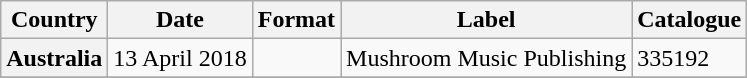<table class="wikitable plainrowheaders">
<tr>
<th scope="col">Country</th>
<th scope="col">Date</th>
<th scope="col">Format</th>
<th scope="col">Label</th>
<th scope="col">Catalogue</th>
</tr>
<tr>
<th scope="row">Australia</th>
<td>13 April 2018</td>
<td></td>
<td>Mushroom Music Publishing</td>
<td>335192</td>
</tr>
<tr>
</tr>
</table>
